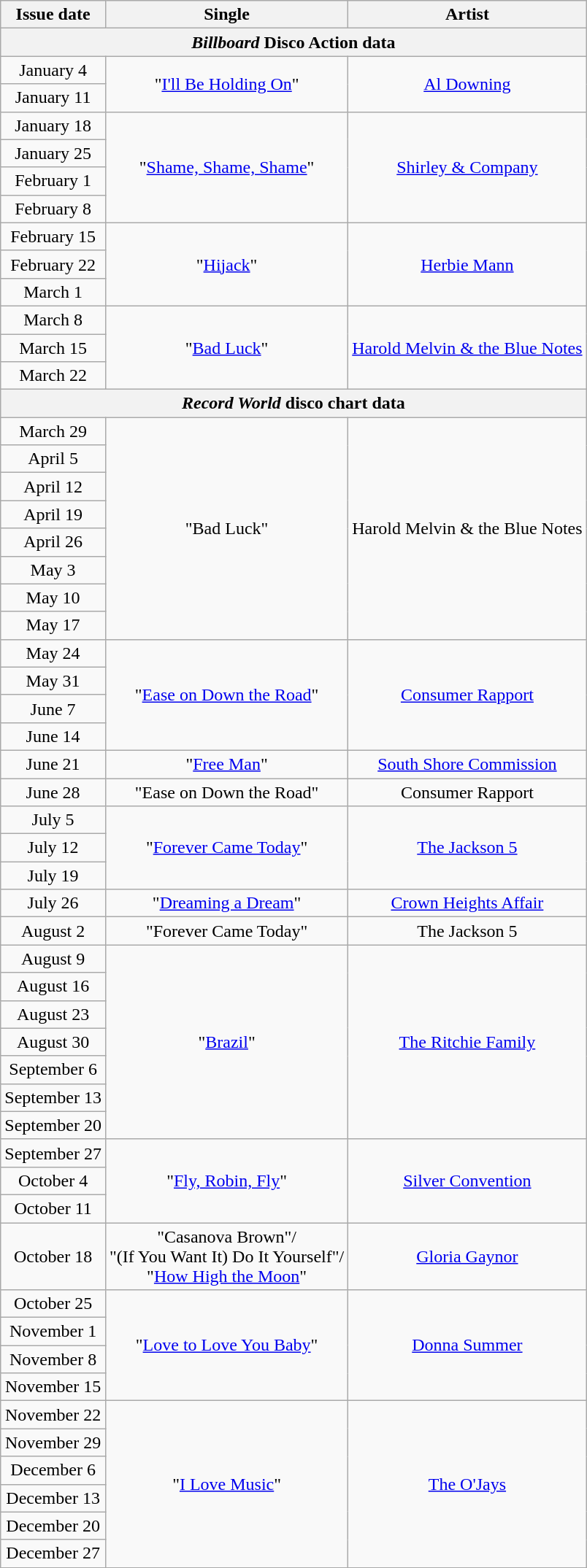<table class="wikitable" style="text-align: center;">
<tr>
<th>Issue date</th>
<th>Single</th>
<th>Artist</th>
</tr>
<tr>
<th colspan="3"><em>Billboard</em> Disco Action data</th>
</tr>
<tr>
<td>January 4</td>
<td rowspan="2">"<a href='#'>I'll Be Holding On</a>"</td>
<td rowspan="2"><a href='#'>Al Downing</a></td>
</tr>
<tr>
<td>January 11</td>
</tr>
<tr>
<td>January 18</td>
<td rowspan="4">"<a href='#'>Shame, Shame, Shame</a>"</td>
<td rowspan="4"><a href='#'>Shirley & Company</a></td>
</tr>
<tr>
<td>January 25</td>
</tr>
<tr>
<td>February 1</td>
</tr>
<tr>
<td>February 8</td>
</tr>
<tr>
<td>February 15</td>
<td rowspan="3">"<a href='#'>Hijack</a>"</td>
<td rowspan="3"><a href='#'>Herbie Mann</a></td>
</tr>
<tr>
<td>February 22</td>
</tr>
<tr>
<td>March 1</td>
</tr>
<tr>
<td>March 8</td>
<td rowspan="3">"<a href='#'>Bad Luck</a>"</td>
<td rowspan="3"><a href='#'>Harold Melvin & the Blue Notes</a></td>
</tr>
<tr>
<td>March 15</td>
</tr>
<tr>
<td>March 22</td>
</tr>
<tr>
<th colspan="3"><em>Record World</em> disco chart data</th>
</tr>
<tr>
<td>March 29</td>
<td rowspan="8">"Bad Luck"</td>
<td rowspan="8">Harold Melvin & the Blue Notes</td>
</tr>
<tr>
<td>April 5</td>
</tr>
<tr>
<td>April 12</td>
</tr>
<tr>
<td>April 19</td>
</tr>
<tr>
<td>April 26</td>
</tr>
<tr>
<td>May 3</td>
</tr>
<tr>
<td>May 10</td>
</tr>
<tr>
<td>May 17</td>
</tr>
<tr>
<td>May 24</td>
<td rowspan="4">"<a href='#'>Ease on Down the Road</a>"</td>
<td rowspan="4"><a href='#'>Consumer Rapport</a></td>
</tr>
<tr>
<td>May 31</td>
</tr>
<tr>
<td>June 7</td>
</tr>
<tr>
<td>June 14</td>
</tr>
<tr>
<td>June 21</td>
<td>"<a href='#'>Free Man</a>"</td>
<td><a href='#'>South Shore Commission</a></td>
</tr>
<tr>
<td>June 28</td>
<td>"Ease on Down the Road"</td>
<td>Consumer Rapport</td>
</tr>
<tr>
<td>July 5</td>
<td rowspan="3">"<a href='#'>Forever Came Today</a>"</td>
<td rowspan="3"><a href='#'>The Jackson 5</a></td>
</tr>
<tr>
<td>July 12</td>
</tr>
<tr>
<td>July 19</td>
</tr>
<tr>
<td>July 26</td>
<td>"<a href='#'>Dreaming a Dream</a>"</td>
<td><a href='#'>Crown Heights Affair</a></td>
</tr>
<tr>
<td>August 2</td>
<td>"Forever Came Today"</td>
<td>The Jackson 5</td>
</tr>
<tr>
<td>August 9</td>
<td rowspan="7">"<a href='#'>Brazil</a>"</td>
<td rowspan="7"><a href='#'>The Ritchie Family</a></td>
</tr>
<tr>
<td>August 16</td>
</tr>
<tr>
<td>August 23</td>
</tr>
<tr>
<td>August 30</td>
</tr>
<tr>
<td>September 6</td>
</tr>
<tr>
<td>September 13</td>
</tr>
<tr>
<td>September 20</td>
</tr>
<tr>
<td>September 27</td>
<td rowspan="3">"<a href='#'>Fly, Robin, Fly</a>"</td>
<td rowspan="3"><a href='#'>Silver Convention</a></td>
</tr>
<tr>
<td>October 4</td>
</tr>
<tr>
<td>October 11</td>
</tr>
<tr>
<td>October 18</td>
<td>"Casanova Brown"/<br>"(If You Want It) Do It Yourself"/<br>"<a href='#'>How High the Moon</a>"</td>
<td><a href='#'>Gloria Gaynor</a></td>
</tr>
<tr>
<td>October 25</td>
<td rowspan="4">"<a href='#'>Love to Love You Baby</a>"</td>
<td rowspan="4"><a href='#'>Donna Summer</a></td>
</tr>
<tr>
<td>November 1</td>
</tr>
<tr>
<td>November 8</td>
</tr>
<tr>
<td>November 15</td>
</tr>
<tr>
<td>November 22</td>
<td rowspan="6">"<a href='#'>I Love Music</a>"</td>
<td rowspan="6"><a href='#'>The O'Jays</a></td>
</tr>
<tr>
<td>November 29</td>
</tr>
<tr>
<td>December 6</td>
</tr>
<tr>
<td>December 13</td>
</tr>
<tr>
<td>December 20</td>
</tr>
<tr>
<td>December 27</td>
</tr>
<tr>
</tr>
</table>
